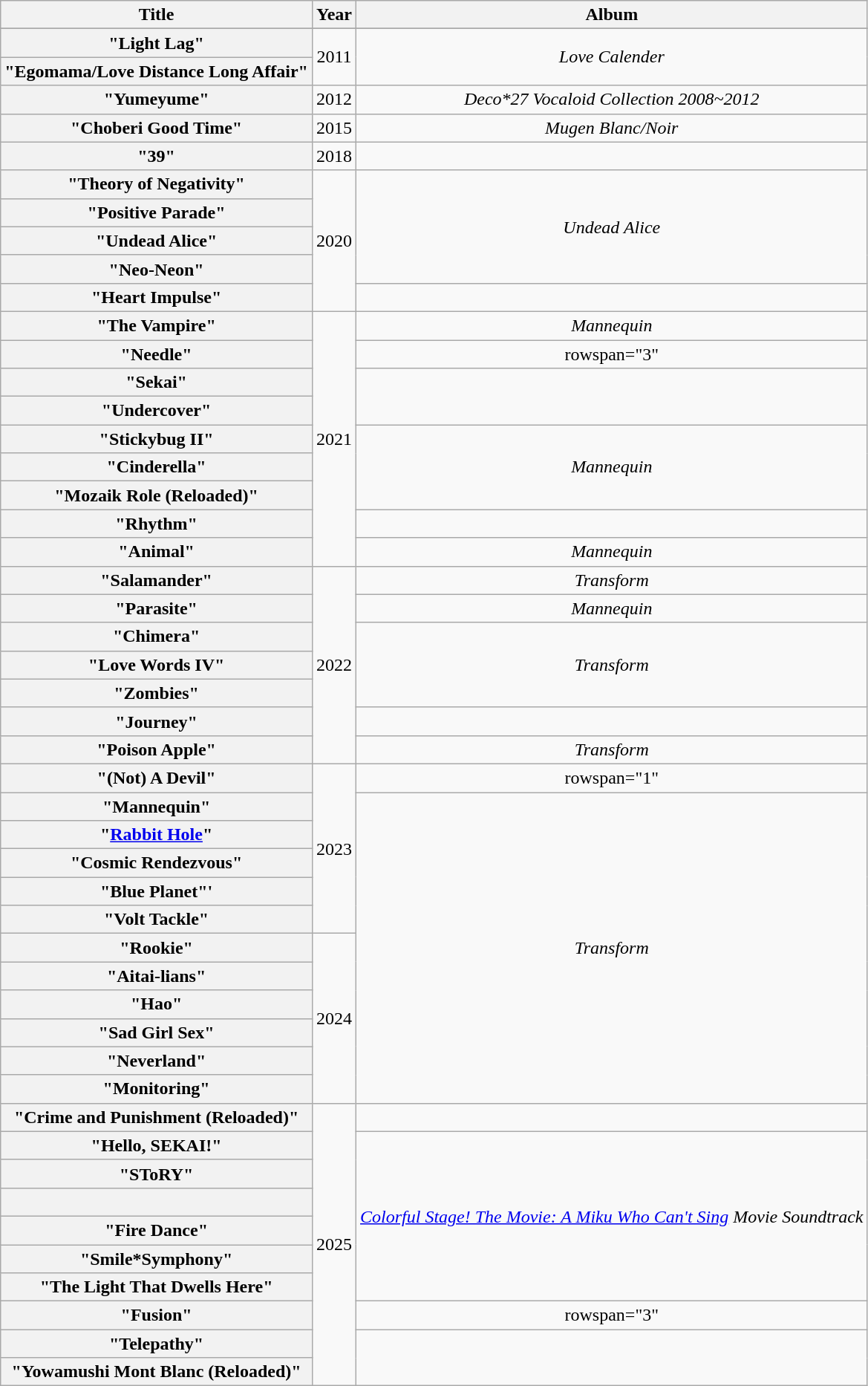<table class="wikitable plainrowheaders" style="text-align:center;">
<tr>
<th scope="col">Title</th>
<th scope="col">Year</th>
<th scope="col">Album</th>
</tr>
<tr style="font-size:smaller;">
</tr>
<tr>
<th scope="row">"Light Lag"</th>
<td rowspan="2">2011</td>
<td rowspan="2"><em>Love Calender</em></td>
</tr>
<tr>
<th scope="row">"Egomama/Love Distance Long Affair"</th>
</tr>
<tr>
<th scope="row">"Yumeyume"</th>
<td>2012</td>
<td><em>Deco*27 Vocaloid Collection 2008~2012</em></td>
</tr>
<tr>
<th scope="row">"Choberi Good Time"<br></th>
<td>2015</td>
<td><em>Mugen Blanc/Noir</em></td>
</tr>
<tr>
<th scope="row">"39"<br></th>
<td>2018</td>
<td></td>
</tr>
<tr>
<th scope="row">"Theory of Negativity"</th>
<td rowspan="5">2020</td>
<td rowspan="4"><em>Undead Alice</em></td>
</tr>
<tr>
<th scope="row">"Positive Parade"</th>
</tr>
<tr>
<th scope="row">"Undead Alice"</th>
</tr>
<tr>
<th scope="row">"Neo-Neon"</th>
</tr>
<tr>
<th scope="row">"Heart Impulse"<br></th>
<td></td>
</tr>
<tr>
<th scope="row">"The Vampire"</th>
<td rowspan="9">2021</td>
<td><em>Mannequin</em></td>
</tr>
<tr>
<th scope="row">"Needle"</th>
<td>rowspan="3" </td>
</tr>
<tr>
<th scope="row">"Sekai"<br></th>
</tr>
<tr>
<th scope="row">"Undercover"</th>
</tr>
<tr>
<th scope="row">"Stickybug II"</th>
<td rowspan="3"><em>Mannequin</em></td>
</tr>
<tr>
<th scope="row">"Cinderella"</th>
</tr>
<tr>
<th scope="row">"Mozaik Role (Reloaded)"</th>
</tr>
<tr>
<th scope="row">"Rhythm"</th>
<td></td>
</tr>
<tr>
<th scope="row">"Animal"</th>
<td><em>Mannequin</em></td>
</tr>
<tr>
<th scope="row">"Salamander"</th>
<td rowspan="7">2022</td>
<td><em>Transform</em></td>
</tr>
<tr>
<th scope="row">"Parasite"</th>
<td><em>Mannequin</em></td>
</tr>
<tr>
<th scope="row">"Chimera"</th>
<td rowspan="3"><em>Transform</em></td>
</tr>
<tr>
<th scope="row">"Love Words IV"</th>
</tr>
<tr>
<th scope="row">"Zombies"</th>
</tr>
<tr>
<th scope="row">"Journey"</th>
<td></td>
</tr>
<tr>
<th scope="row">"Poison Apple"</th>
<td><em>Transform</em></td>
</tr>
<tr>
<th scope="row">"(Not) A Devil"<br></th>
<td rowspan="6">2023</td>
<td>rowspan="1" </td>
</tr>
<tr>
<th scope="row">"Mannequin"</th>
<td rowspan="11"><em>Transform</em></td>
</tr>
<tr>
<th scope="row">"<a href='#'>Rabbit Hole</a>"</th>
</tr>
<tr>
<th scope="row">"Cosmic Rendezvous"</th>
</tr>
<tr>
<th scope="row">"Blue Planet"'</th>
</tr>
<tr>
<th scope="row">"Volt Tackle"</th>
</tr>
<tr>
<th scope="row">"Rookie"</th>
<td rowspan="6">2024</td>
</tr>
<tr>
<th scope="row">"Aitai-lians"</th>
</tr>
<tr>
<th scope="row">"Hao"</th>
</tr>
<tr>
<th scope="row">"Sad Girl Sex"</th>
</tr>
<tr>
<th scope="row">"Neverland"</th>
</tr>
<tr>
<th scope="row">"Monitoring"</th>
</tr>
<tr>
<th scope="row">"Crime and Punishment (Reloaded)"</th>
<td rowspan="10">2025</td>
<td></td>
</tr>
<tr>
<th scope="row">"Hello, SEKAI!"<br></th>
<td rowspan="6"><em><a href='#'>Colorful Stage! The Movie: A Miku Who Can't Sing</a> Movie Soundtrack</em></td>
</tr>
<tr>
<th scope="row">"SToRY"<br></th>
</tr>
<tr>
<th scope="row"> <br></th>
</tr>
<tr>
<th scope="row">"Fire Dance"<br></th>
</tr>
<tr>
<th scope="row">"Smile*Symphony"<br></th>
</tr>
<tr>
<th scope="row">"The Light That Dwells Here"<br></th>
</tr>
<tr>
<th scope="row">"Fusion"</th>
<td>rowspan="3" </td>
</tr>
<tr>
<th scope="row">"Telepathy"</th>
</tr>
<tr>
<th scope="row">"Yowamushi Mont Blanc (Reloaded)"</th>
</tr>
</table>
